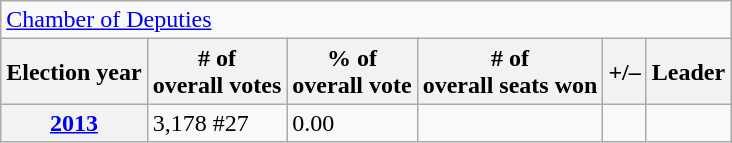<table class=wikitable>
<tr>
<td colspan=6><a href='#'>Chamber of Deputies</a></td>
</tr>
<tr>
<th>Election year</th>
<th># of<br>overall votes</th>
<th>% of<br>overall vote</th>
<th># of<br>overall seats won</th>
<th>+/–</th>
<th>Leader</th>
</tr>
<tr>
<th><a href='#'>2013</a></th>
<td>3,178 #27</td>
<td>0.00</td>
<td></td>
<td></td>
<td></td>
</tr>
</table>
